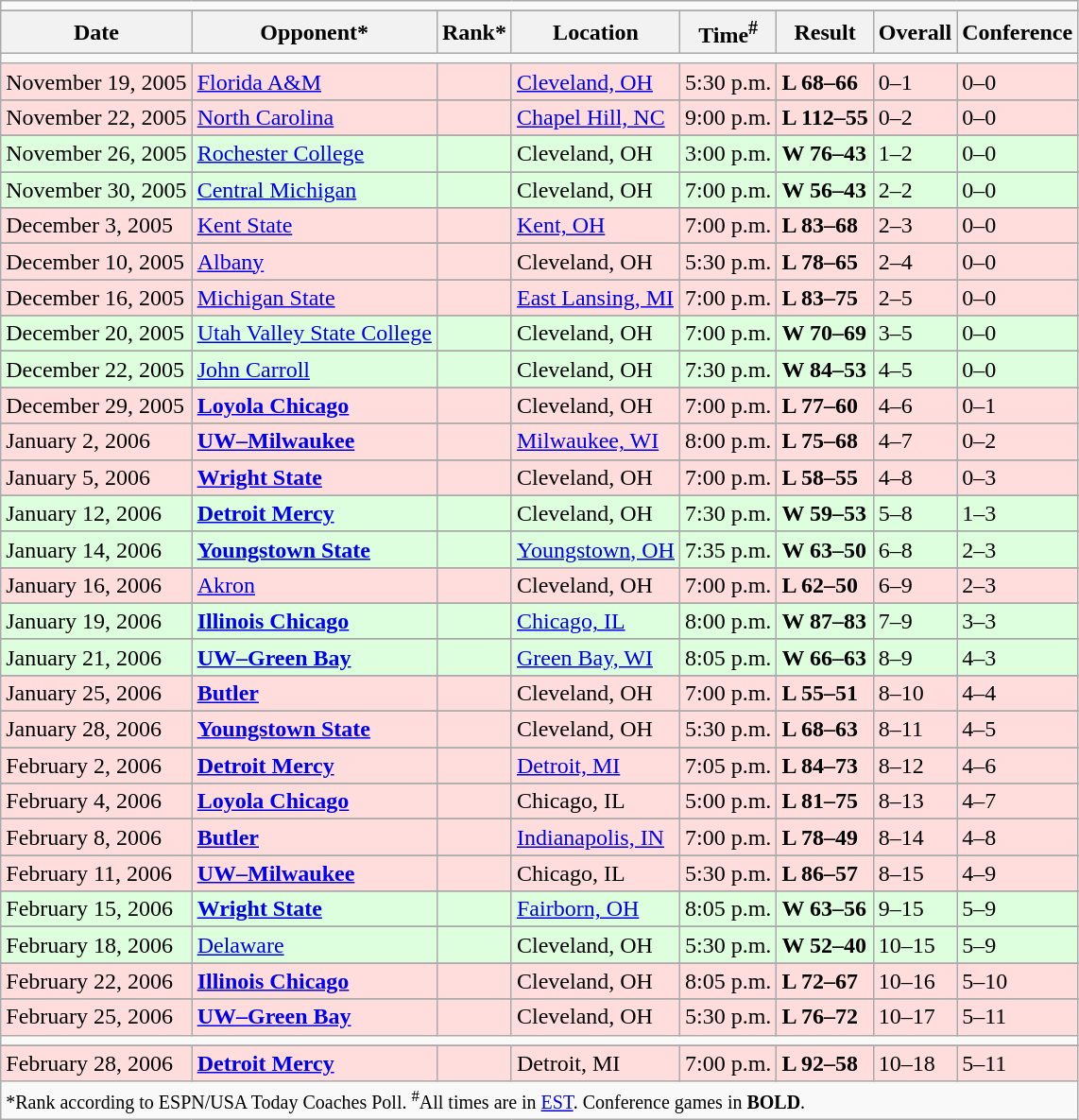<table class="wikitable">
<tr>
<td colspan=8></td>
</tr>
<tr>
</tr>
<tr>
<th>Date</th>
<th>Opponent*</th>
<th>Rank*</th>
<th>Location</th>
<th>Time<sup>#</sup></th>
<th>Result</th>
<th>Overall</th>
<th>Conference</th>
</tr>
<tr>
<td colspan=8></td>
</tr>
<tr style="background:#ffdddd; ">
<td>November 19, 2005</td>
<td><a href='#'>Florida A&M</a></td>
<td></td>
<td><a href='#'>Cleveland, OH</a></td>
<td>5:30 p.m.</td>
<td><strong>L 68–66</strong></td>
<td>0–1</td>
<td>0–0</td>
</tr>
<tr>
</tr>
<tr style="background:#ffdddd; ">
<td>November 22, 2005</td>
<td><a href='#'>North Carolina</a></td>
<td></td>
<td><a href='#'>Chapel Hill, NC</a></td>
<td>9:00 p.m.</td>
<td><strong>L 112–55</strong></td>
<td>0–2</td>
<td>0–0</td>
</tr>
<tr>
</tr>
<tr style="background:#ddffdd; ">
<td>November 26, 2005</td>
<td><a href='#'>Rochester College</a></td>
<td></td>
<td>Cleveland, OH</td>
<td>3:00 p.m.</td>
<td><strong>W 76–43</strong></td>
<td>1–2</td>
<td>0–0</td>
</tr>
<tr>
</tr>
<tr style="background:#ddffdd; ">
<td>November 30, 2005</td>
<td><a href='#'>Central Michigan</a></td>
<td></td>
<td>Cleveland, OH</td>
<td>7:00 p.m.</td>
<td><strong>W 56–43</strong></td>
<td>2–2</td>
<td>0–0</td>
</tr>
<tr>
</tr>
<tr style="background:#ffdddd; ">
<td>December 3, 2005</td>
<td><a href='#'>Kent State</a></td>
<td></td>
<td><a href='#'>Kent, OH</a></td>
<td>7:00 p.m.</td>
<td><strong>L 83–68</strong></td>
<td>2–3</td>
<td>0–0</td>
</tr>
<tr>
</tr>
<tr style="background:#ffdddd; ">
<td>December 10, 2005</td>
<td><a href='#'>Albany</a></td>
<td></td>
<td>Cleveland, OH</td>
<td>5:30 p.m.</td>
<td><strong>L 78–65</strong></td>
<td>2–4</td>
<td>0–0</td>
</tr>
<tr>
</tr>
<tr style="background:#ffdddd; ">
<td>December 16, 2005</td>
<td><a href='#'>Michigan State</a></td>
<td></td>
<td><a href='#'>East Lansing, MI</a></td>
<td>7:00 p.m.</td>
<td><strong>L 83–75</strong></td>
<td>2–5</td>
<td>0–0</td>
</tr>
<tr>
</tr>
<tr style="background:#ddffdd; ">
<td>December 20, 2005</td>
<td><a href='#'>Utah Valley State College</a></td>
<td></td>
<td>Cleveland, OH</td>
<td>7:00 p.m.</td>
<td><strong>W 70–69</strong></td>
<td>3–5</td>
<td>0–0</td>
</tr>
<tr>
</tr>
<tr style="background:#ddffdd; ">
<td>December 22, 2005</td>
<td><a href='#'>John Carroll</a></td>
<td></td>
<td>Cleveland, OH</td>
<td>7:30 p.m.</td>
<td><strong>W 84–53</strong></td>
<td>4–5</td>
<td>0–0</td>
</tr>
<tr>
</tr>
<tr style="background:#ffdddd; ">
<td>December 29, 2005</td>
<td><strong><a href='#'>Loyola Chicago</a></strong></td>
<td></td>
<td>Cleveland, OH</td>
<td>7:00 p.m.</td>
<td><strong>L 77–60</strong></td>
<td>4–6</td>
<td>0–1</td>
</tr>
<tr>
</tr>
<tr style="background:#ffdddd; ">
<td>January 2, 2006</td>
<td><strong><a href='#'>UW–Milwaukee</a></strong></td>
<td></td>
<td><a href='#'>Milwaukee, WI</a></td>
<td>8:00 p.m.</td>
<td><strong>L 75–68</strong></td>
<td>4–7</td>
<td>0–2</td>
</tr>
<tr>
</tr>
<tr style="background:#ffdddd; ">
<td>January 5, 2006</td>
<td><strong><a href='#'>Wright State</a></strong></td>
<td></td>
<td>Cleveland, OH</td>
<td>7:00 p.m.</td>
<td><strong>L 58–55</strong></td>
<td>4–8</td>
<td>0–3</td>
</tr>
<tr>
</tr>
<tr style="background:#ddffdd; ">
<td>January 12, 2006</td>
<td><strong><a href='#'>Detroit Mercy</a></strong></td>
<td></td>
<td>Cleveland, OH</td>
<td>7:30 p.m.</td>
<td><strong>W 59–53</strong></td>
<td>5–8</td>
<td>1–3</td>
</tr>
<tr>
</tr>
<tr style="background:#ddffdd; ">
<td>January 14, 2006</td>
<td><strong><a href='#'>Youngstown State</a></strong></td>
<td></td>
<td><a href='#'>Youngstown, OH</a></td>
<td>7:35 p.m.</td>
<td><strong>W 63–50</strong></td>
<td>6–8</td>
<td>2–3</td>
</tr>
<tr>
</tr>
<tr style="background:#ffdddd; ">
<td>January 16, 2006</td>
<td><a href='#'>Akron</a></td>
<td></td>
<td>Cleveland, OH</td>
<td>7:00 p.m.</td>
<td><strong>L 62–50</strong></td>
<td>6–9</td>
<td>2–3</td>
</tr>
<tr>
</tr>
<tr style="background:#ddffdd; ">
<td>January 19, 2006</td>
<td><strong><a href='#'>Illinois Chicago</a></strong></td>
<td></td>
<td><a href='#'>Chicago, IL</a></td>
<td>8:00 p.m.</td>
<td><strong>W 87–83</strong></td>
<td>7–9</td>
<td>3–3</td>
</tr>
<tr>
</tr>
<tr style="background:#ddffdd; ">
<td>January 21, 2006</td>
<td><strong><a href='#'>UW–Green Bay</a></strong></td>
<td></td>
<td><a href='#'>Green Bay, WI</a></td>
<td>8:05 p.m.</td>
<td><strong>W 66–63</strong></td>
<td>8–9</td>
<td>4–3</td>
</tr>
<tr>
</tr>
<tr style="background:#ffdddd; ">
<td>January 25, 2006</td>
<td><strong><a href='#'>Butler</a></strong></td>
<td></td>
<td>Cleveland, OH</td>
<td>7:00 p.m.</td>
<td><strong>L 55–51</strong></td>
<td>8–10</td>
<td>4–4</td>
</tr>
<tr>
</tr>
<tr style="background:#ffdddd; ">
<td>January 28, 2006</td>
<td><strong><a href='#'>Youngstown State</a></strong></td>
<td></td>
<td>Cleveland, OH</td>
<td>5:30 p.m.</td>
<td><strong>L 68–63</strong></td>
<td>8–11</td>
<td>4–5</td>
</tr>
<tr>
</tr>
<tr style="background:#ffdddd; ">
<td>February 2, 2006</td>
<td><strong><a href='#'>Detroit Mercy</a></strong></td>
<td></td>
<td><a href='#'>Detroit, MI</a></td>
<td>7:05 p.m.</td>
<td><strong>L 84–73</strong></td>
<td>8–12</td>
<td>4–6</td>
</tr>
<tr>
</tr>
<tr style="background:#ffdddd; ">
<td>February 4, 2006</td>
<td><strong><a href='#'>Loyola Chicago</a></strong></td>
<td></td>
<td>Chicago, IL</td>
<td>5:00 p.m.</td>
<td><strong>L 81–75</strong></td>
<td>8–13</td>
<td>4–7</td>
</tr>
<tr>
</tr>
<tr style="background:#ffdddd; ">
<td>February 8, 2006</td>
<td><strong><a href='#'>Butler</a></strong></td>
<td></td>
<td><a href='#'>Indianapolis, IN</a></td>
<td>7:00 p.m.</td>
<td><strong>L 78–49</strong></td>
<td>8–14</td>
<td>4–8</td>
</tr>
<tr>
</tr>
<tr style="background:#ffdddd; ">
<td>February 11, 2006</td>
<td><strong><a href='#'>UW–Milwaukee</a></strong></td>
<td></td>
<td>Chicago, IL</td>
<td>5:30 p.m.</td>
<td><strong>L 86–57</strong></td>
<td>8–15</td>
<td>4–9</td>
</tr>
<tr>
</tr>
<tr style="background:#ddffdd; ">
<td>February 15, 2006</td>
<td><strong><a href='#'>Wright State</a></strong></td>
<td></td>
<td><a href='#'>Fairborn, OH</a></td>
<td>8:05 p.m.</td>
<td><strong>W 63–56</strong></td>
<td>9–15</td>
<td>5–9</td>
</tr>
<tr>
</tr>
<tr style="background:#ddffdd; ">
<td>February 18, 2006</td>
<td><a href='#'>Delaware</a></td>
<td></td>
<td>Cleveland, OH</td>
<td>5:30 p.m.</td>
<td><strong>W 52–40</strong></td>
<td>10–15</td>
<td>5–9</td>
</tr>
<tr>
</tr>
<tr style="background:#ffdddd; ">
<td>February 22, 2006</td>
<td><strong><a href='#'>Illinois Chicago</a></strong></td>
<td></td>
<td>Cleveland, OH</td>
<td>8:05 p.m.</td>
<td><strong>L 72–67</strong></td>
<td>10–16</td>
<td>5–10</td>
</tr>
<tr>
</tr>
<tr style="background:#ffdddd; ">
<td>February 25, 2006</td>
<td><strong><a href='#'>UW–Green Bay</a></strong></td>
<td></td>
<td>Cleveland, OH</td>
<td>5:30 p.m.</td>
<td><strong>L 76–72</strong></td>
<td>10–17</td>
<td>5–11</td>
</tr>
<tr>
<td colspan=8></td>
</tr>
<tr style="">
</tr>
<tr style="background:#ffdddd; ">
<td>February 28, 2006</td>
<td><strong><a href='#'>Detroit Mercy</a></strong></td>
<td></td>
<td>Detroit, MI</td>
<td>7:00 p.m.</td>
<td><strong>L 92–58</strong></td>
<td>10–18</td>
<td>5–11</td>
</tr>
<tr>
<td colspan=8><small>*Rank according to ESPN/USA Today Coaches Poll. <sup>#</sup>All times are in <a href='#'>EST</a>. Conference games in <strong>BOLD</strong>.</small></td>
</tr>
</table>
